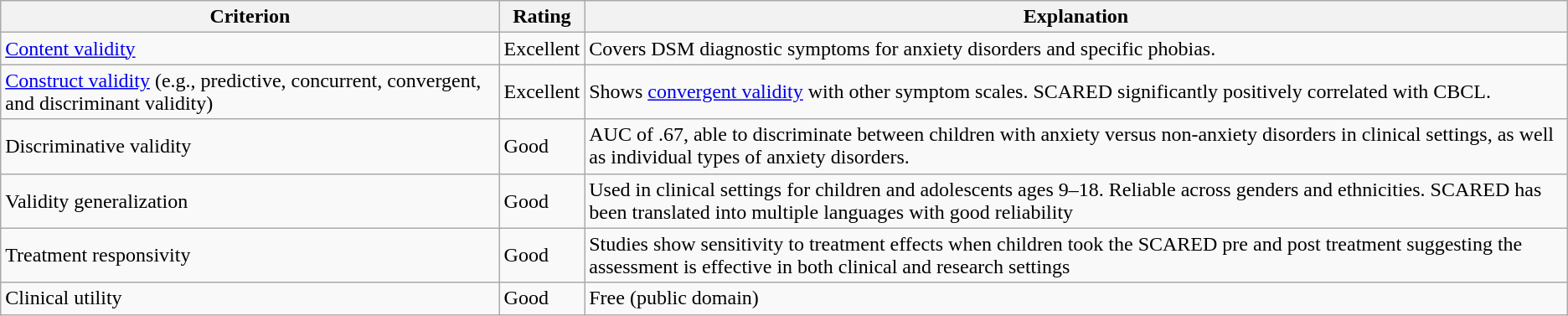<table class="wikitable">
<tr>
<th scope="col">Criterion</th>
<th scope="col">Rating</th>
<th scope="col">Explanation</th>
</tr>
<tr>
<td><a href='#'>Content validity</a></td>
<td>Excellent</td>
<td>Covers DSM diagnostic symptoms for anxiety disorders and specific phobias.</td>
</tr>
<tr>
<td><a href='#'>Construct validity</a> (e.g., predictive, concurrent, convergent, and discriminant validity)</td>
<td>Excellent</td>
<td>Shows <a href='#'>convergent validity</a> with other symptom scales. SCARED significantly positively correlated with CBCL.</td>
</tr>
<tr>
<td>Discriminative validity</td>
<td>Good</td>
<td>AUC of .67, able to discriminate between children with anxiety versus non-anxiety disorders in clinical settings, as well as individual types of anxiety disorders.</td>
</tr>
<tr>
<td>Validity generalization</td>
<td>Good</td>
<td>Used in clinical settings for children and adolescents ages 9–18. Reliable across genders and ethnicities. SCARED has been translated into multiple languages with good reliability</td>
</tr>
<tr>
<td>Treatment responsivity</td>
<td>Good</td>
<td>Studies show sensitivity to treatment effects when children took the SCARED pre and post treatment suggesting the assessment is effective in both clinical and research settings</td>
</tr>
<tr>
<td>Clinical utility</td>
<td>Good</td>
<td>Free (public domain)</td>
</tr>
</table>
